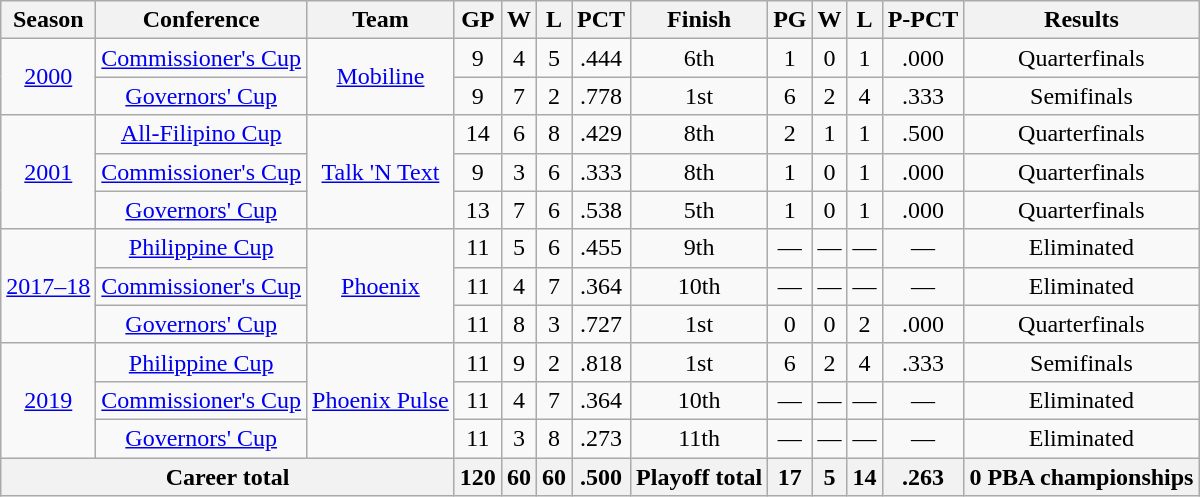<table class="wikitable sortable" style="text-align:center">
<tr>
<th>Season</th>
<th>Conference</th>
<th>Team</th>
<th>GP</th>
<th>W</th>
<th>L</th>
<th>PCT</th>
<th>Finish</th>
<th>PG</th>
<th>W</th>
<th>L</th>
<th>P-PCT</th>
<th>Results</th>
</tr>
<tr>
<td rowspan="2"><a href='#'>2000</a></td>
<td><a href='#'>Commissioner's Cup</a></td>
<td rowspan="2"><a href='#'>Mobiline</a></td>
<td>9</td>
<td>4</td>
<td>5</td>
<td>.444</td>
<td>6th</td>
<td>1</td>
<td>0</td>
<td>1</td>
<td>.000</td>
<td>Quarterfinals</td>
</tr>
<tr>
<td><a href='#'>Governors' Cup</a></td>
<td>9</td>
<td>7</td>
<td>2</td>
<td>.778</td>
<td>1st</td>
<td>6</td>
<td>2</td>
<td>4</td>
<td>.333</td>
<td>Semifinals</td>
</tr>
<tr>
<td rowspan="3"><a href='#'>2001</a></td>
<td><a href='#'>All-Filipino Cup</a></td>
<td rowspan="3"><a href='#'>Talk 'N Text</a></td>
<td>14</td>
<td>6</td>
<td>8</td>
<td>.429</td>
<td>8th</td>
<td>2</td>
<td>1</td>
<td>1</td>
<td>.500</td>
<td>Quarterfinals</td>
</tr>
<tr>
<td><a href='#'>Commissioner's Cup</a></td>
<td>9</td>
<td>3</td>
<td>6</td>
<td>.333</td>
<td>8th</td>
<td>1</td>
<td>0</td>
<td>1</td>
<td>.000</td>
<td>Quarterfinals</td>
</tr>
<tr>
<td><a href='#'>Governors' Cup</a></td>
<td>13</td>
<td>7</td>
<td>6</td>
<td>.538</td>
<td>5th</td>
<td>1</td>
<td>0</td>
<td>1</td>
<td>.000</td>
<td>Quarterfinals</td>
</tr>
<tr>
<td rowspan="3"><a href='#'>2017–18</a></td>
<td><a href='#'>Philippine Cup</a></td>
<td rowspan="3"><a href='#'>Phoenix</a></td>
<td>11</td>
<td>5</td>
<td>6</td>
<td>.455</td>
<td>9th</td>
<td>—</td>
<td>—</td>
<td>—</td>
<td>—</td>
<td>Eliminated</td>
</tr>
<tr>
<td><a href='#'>Commissioner's Cup</a></td>
<td>11</td>
<td>4</td>
<td>7</td>
<td>.364</td>
<td>10th</td>
<td>—</td>
<td>—</td>
<td>—</td>
<td>—</td>
<td>Eliminated</td>
</tr>
<tr>
<td><a href='#'>Governors' Cup</a></td>
<td>11</td>
<td>8</td>
<td>3</td>
<td>.727</td>
<td>1st</td>
<td>0</td>
<td>0</td>
<td>2</td>
<td>.000</td>
<td>Quarterfinals</td>
</tr>
<tr>
<td rowspan="3"><a href='#'>2019</a></td>
<td><a href='#'>Philippine Cup</a></td>
<td rowspan="3"><a href='#'>Phoenix Pulse</a></td>
<td>11</td>
<td>9</td>
<td>2</td>
<td>.818</td>
<td>1st</td>
<td>6</td>
<td>2</td>
<td>4</td>
<td>.333</td>
<td>Semifinals</td>
</tr>
<tr>
<td><a href='#'>Commissioner's Cup</a></td>
<td>11</td>
<td>4</td>
<td>7</td>
<td>.364</td>
<td>10th</td>
<td>—</td>
<td>—</td>
<td>—</td>
<td>—</td>
<td>Eliminated</td>
</tr>
<tr>
<td><a href='#'>Governors' Cup</a></td>
<td>11</td>
<td>3</td>
<td>8</td>
<td>.273</td>
<td>11th</td>
<td>—</td>
<td>—</td>
<td>—</td>
<td>—</td>
<td>Eliminated</td>
</tr>
<tr>
<th colspan="3"><strong>Career total</strong></th>
<th>120</th>
<th>60</th>
<th>60</th>
<th>.500</th>
<th>Playoff total</th>
<th>17</th>
<th>5</th>
<th>14</th>
<th>.263</th>
<th><strong>0 PBA championships</strong></th>
</tr>
</table>
